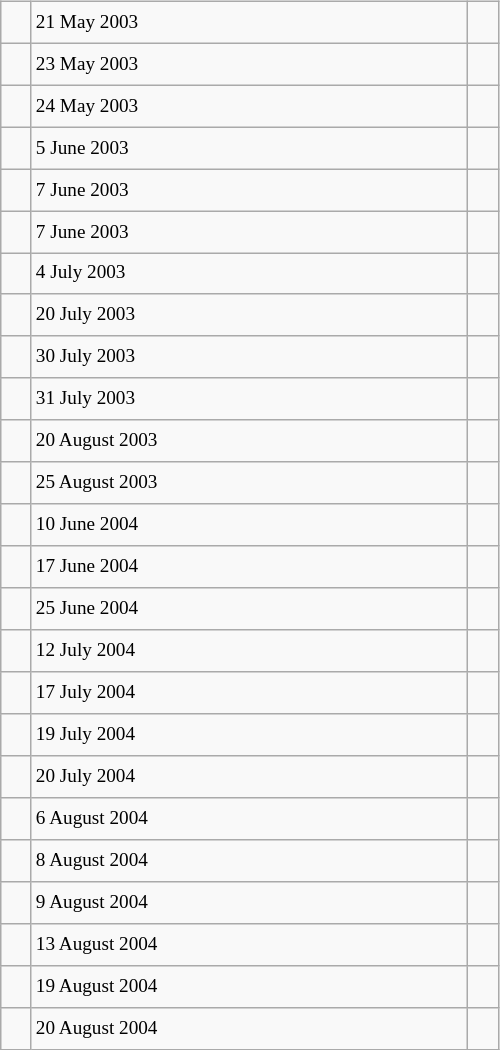<table class="wikitable" style="font-size: 80%; float: left; width: 26em; margin-right: 1em; height: 700px">
<tr>
<td></td>
<td>21 May 2003</td>
<td></td>
</tr>
<tr>
<td></td>
<td>23 May 2003</td>
<td></td>
</tr>
<tr>
<td></td>
<td>24 May 2003</td>
<td></td>
</tr>
<tr>
<td></td>
<td>5 June 2003</td>
<td></td>
</tr>
<tr>
<td></td>
<td>7 June 2003</td>
<td></td>
</tr>
<tr>
<td></td>
<td>7 June 2003</td>
<td></td>
</tr>
<tr>
<td></td>
<td>4 July 2003</td>
<td></td>
</tr>
<tr>
<td></td>
<td>20 July 2003</td>
<td></td>
</tr>
<tr>
<td></td>
<td>30 July 2003</td>
<td></td>
</tr>
<tr>
<td></td>
<td>31 July 2003</td>
<td></td>
</tr>
<tr>
<td></td>
<td>20 August 2003</td>
<td></td>
</tr>
<tr>
<td></td>
<td>25 August 2003</td>
<td></td>
</tr>
<tr>
<td></td>
<td>10 June 2004</td>
<td></td>
</tr>
<tr>
<td></td>
<td>17 June 2004</td>
<td></td>
</tr>
<tr>
<td></td>
<td>25 June 2004</td>
<td></td>
</tr>
<tr>
<td></td>
<td>12 July 2004</td>
<td></td>
</tr>
<tr>
<td></td>
<td>17 July 2004</td>
<td></td>
</tr>
<tr>
<td></td>
<td>19 July 2004</td>
<td></td>
</tr>
<tr>
<td></td>
<td>20 July 2004</td>
<td></td>
</tr>
<tr>
<td></td>
<td>6 August 2004</td>
<td></td>
</tr>
<tr>
<td></td>
<td>8 August 2004</td>
<td></td>
</tr>
<tr>
<td></td>
<td>9 August 2004</td>
<td></td>
</tr>
<tr>
<td></td>
<td>13 August 2004</td>
<td></td>
</tr>
<tr>
<td></td>
<td>19 August 2004</td>
<td></td>
</tr>
<tr>
<td></td>
<td>20 August 2004</td>
<td></td>
</tr>
</table>
